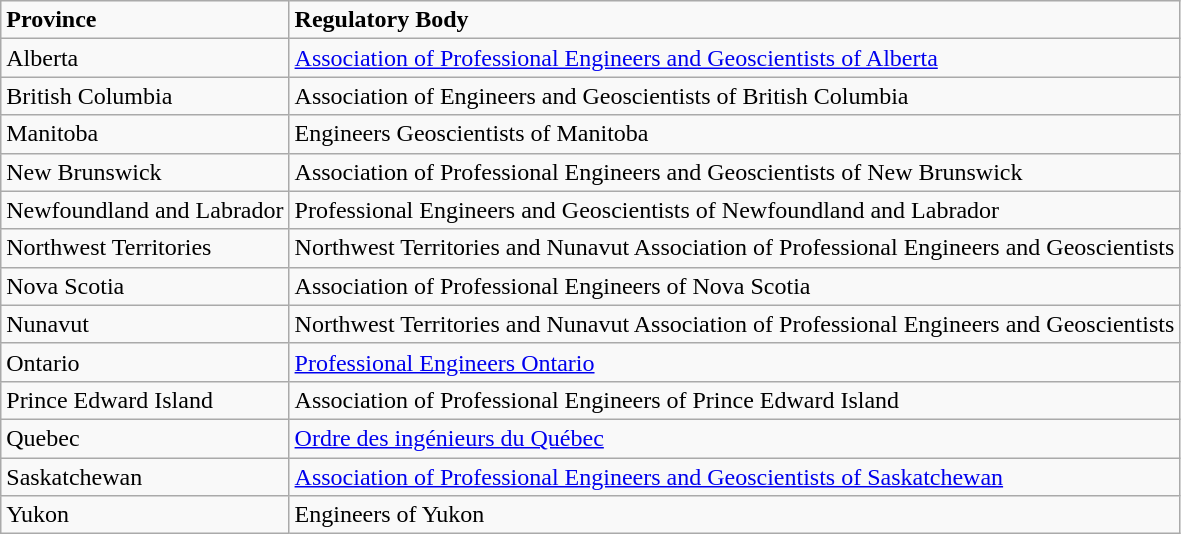<table class="wikitable">
<tr>
<td><strong>Province</strong></td>
<td><strong>Regulatory Body</strong></td>
</tr>
<tr>
<td>Alberta</td>
<td><a href='#'>Association of Professional Engineers and Geoscientists of Alberta</a></td>
</tr>
<tr>
<td>British Columbia</td>
<td>Association of Engineers and Geoscientists of British Columbia</td>
</tr>
<tr>
<td>Manitoba</td>
<td>Engineers Geoscientists of Manitoba</td>
</tr>
<tr>
<td>New Brunswick</td>
<td>Association of Professional Engineers and Geoscientists of New Brunswick</td>
</tr>
<tr>
<td>Newfoundland and Labrador</td>
<td>Professional Engineers and Geoscientists of Newfoundland and Labrador</td>
</tr>
<tr>
<td>Northwest Territories</td>
<td>Northwest Territories and Nunavut Association of Professional Engineers and Geoscientists</td>
</tr>
<tr>
<td>Nova Scotia</td>
<td>Association of Professional Engineers of Nova Scotia</td>
</tr>
<tr>
<td>Nunavut</td>
<td>Northwest Territories and Nunavut Association of Professional Engineers and Geoscientists</td>
</tr>
<tr>
<td>Ontario</td>
<td><a href='#'>Professional Engineers Ontario</a></td>
</tr>
<tr>
<td>Prince Edward Island</td>
<td>Association of Professional Engineers of Prince Edward Island</td>
</tr>
<tr>
<td>Quebec</td>
<td><a href='#'>Ordre des ingénieurs du Québec</a></td>
</tr>
<tr>
<td>Saskatchewan</td>
<td><a href='#'>Association of Professional Engineers and Geoscientists of Saskatchewan</a></td>
</tr>
<tr>
<td>Yukon</td>
<td>Engineers of Yukon</td>
</tr>
</table>
